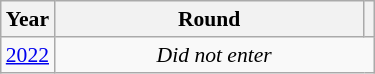<table class="wikitable" style="text-align: center; font-size:90%">
<tr>
<th>Year</th>
<th style="width:200px">Round</th>
<th></th>
</tr>
<tr>
<td><a href='#'>2022</a></td>
<td colspan="2"><em>Did not enter</em></td>
</tr>
</table>
